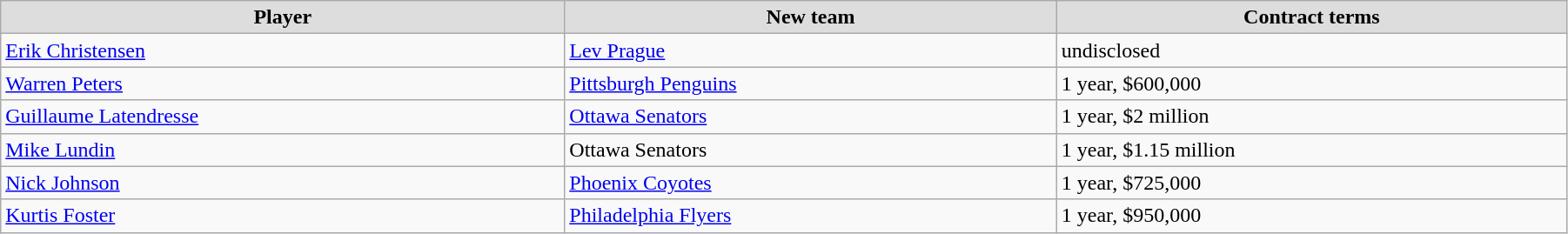<table class="wikitable" width=95%>
<tr align="center" bgcolor="#dddddd">
<td><strong>Player</strong></td>
<td><strong>New team</strong></td>
<td><strong>Contract terms</strong></td>
</tr>
<tr>
<td><a href='#'>Erik Christensen</a></td>
<td><a href='#'>Lev Prague</a></td>
<td>undisclosed</td>
</tr>
<tr>
<td><a href='#'>Warren Peters</a></td>
<td><a href='#'>Pittsburgh Penguins</a></td>
<td>1 year, $600,000</td>
</tr>
<tr>
<td><a href='#'>Guillaume Latendresse</a></td>
<td><a href='#'>Ottawa Senators</a></td>
<td>1 year, $2 million</td>
</tr>
<tr>
<td><a href='#'>Mike Lundin</a></td>
<td>Ottawa Senators</td>
<td>1 year, $1.15 million</td>
</tr>
<tr>
<td><a href='#'>Nick Johnson</a></td>
<td><a href='#'>Phoenix Coyotes</a></td>
<td>1 year, $725,000</td>
</tr>
<tr>
<td><a href='#'>Kurtis Foster</a></td>
<td><a href='#'>Philadelphia Flyers</a></td>
<td>1 year, $950,000</td>
</tr>
</table>
